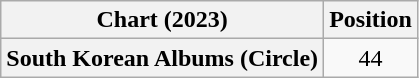<table class="wikitable plainrowheaders" style="text-align:center">
<tr>
<th scope="col">Chart (2023)</th>
<th scope="col">Position</th>
</tr>
<tr>
<th scope="row">South Korean Albums (Circle)</th>
<td>44</td>
</tr>
</table>
